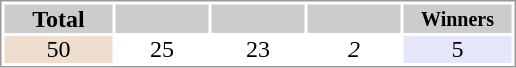<table style="border: 1px solid #999; background-color:#FFFFFF; line-height:16px; text-align:center">
<tr>
<th width="70" style="background-color: #ccc;">Total</th>
<th width="60" style="background-color: #ccc;"><small></small></th>
<th width="60" style="background-color: #ccc;"><small></small></th>
<th width="60" style="background-color: #ccc;"><small><em></em></small></th>
<th width="70" style="background-color: #ccc;"><small>Winners</small></th>
</tr>
<tr>
<td bgcolor="#EFDECD">50</td>
<td>25</td>
<td>23</td>
<td><em>2</em></td>
<td bgcolor="#E6E6FA">5</td>
</tr>
</table>
